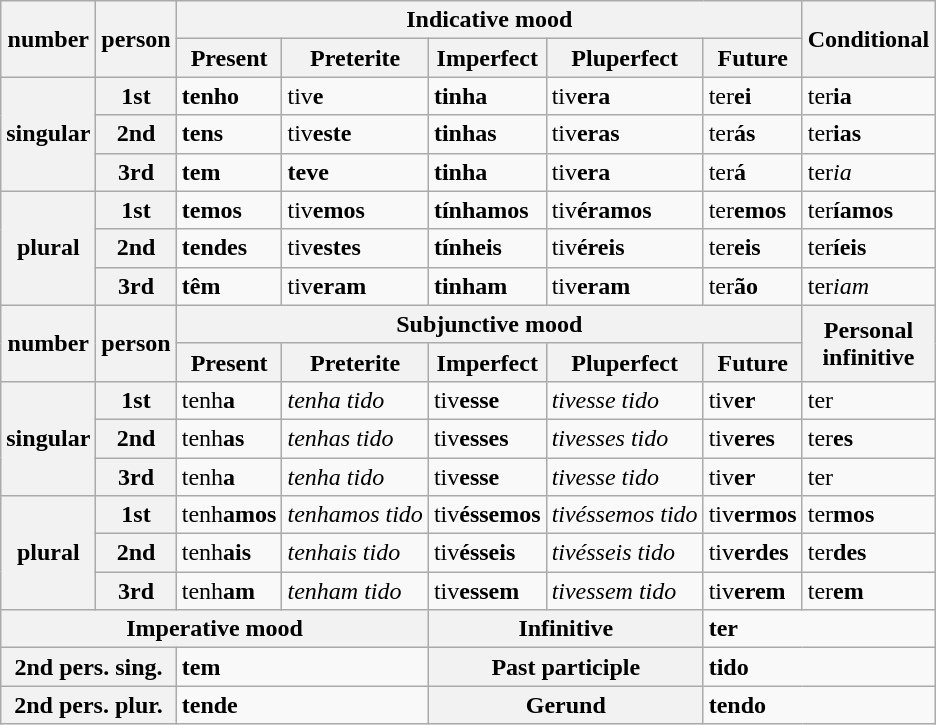<table class="wikitable">
<tr>
<th rowspan="2">number</th>
<th rowspan="2">person</th>
<th colspan="5">Indicative mood</th>
<th rowspan="2">Conditional</th>
</tr>
<tr>
<th>Present</th>
<th>Preterite</th>
<th>Imperfect</th>
<th>Pluperfect</th>
<th>Future</th>
</tr>
<tr>
<th rowspan="3">singular</th>
<th>1st</th>
<td><strong>tenho</strong></td>
<td>tiv<strong>e</strong></td>
<td><strong>tinha</strong></td>
<td>tiv<strong>era</strong></td>
<td>ter<strong>ei</strong></td>
<td>ter<strong>ia</strong></td>
</tr>
<tr>
<th>2nd</th>
<td><strong>tens</strong></td>
<td>tiv<strong>este</strong></td>
<td><strong>tinhas</strong></td>
<td>tiv<strong>eras</strong></td>
<td>ter<strong>ás</strong></td>
<td>ter<strong>ias</strong></td>
</tr>
<tr>
<th>3rd</th>
<td><strong>tem</strong></td>
<td><strong>teve</strong></td>
<td><strong>tinha</strong></td>
<td>tiv<strong>era</strong></td>
<td>ter<strong>á</strong></td>
<td>ter<em>ia</em></td>
</tr>
<tr>
<th rowspan="3">plural</th>
<th>1st</th>
<td><strong>temos</strong></td>
<td>tiv<strong>emos</strong></td>
<td><strong>tínhamos</strong></td>
<td>tiv<strong>éramos</strong></td>
<td>ter<strong>emos</strong></td>
<td>ter<strong>íamos</strong></td>
</tr>
<tr>
<th>2nd</th>
<td><strong>tendes</strong></td>
<td>tiv<strong>estes</strong></td>
<td><strong>tínheis</strong></td>
<td>tiv<strong>éreis</strong></td>
<td>ter<strong>eis</strong></td>
<td>ter<strong>íeis</strong></td>
</tr>
<tr>
<th>3rd</th>
<td><strong>têm</strong></td>
<td>tiv<strong>eram</strong></td>
<td><strong>tinham</strong></td>
<td>tiv<strong>eram</strong></td>
<td>ter<strong>ão</strong></td>
<td>ter<em>iam</em></td>
</tr>
<tr>
<th rowspan="2">number</th>
<th rowspan="2">person</th>
<th colspan="5">Subjunctive mood</th>
<th rowspan="2">Personal <br> infinitive</th>
</tr>
<tr>
<th>Present</th>
<th>Preterite</th>
<th>Imperfect</th>
<th>Pluperfect</th>
<th>Future</th>
</tr>
<tr>
<th rowspan="3">singular</th>
<th>1st</th>
<td>tenh<strong>a</strong></td>
<td><em>tenha tido</em></td>
<td>tiv<strong>esse</strong></td>
<td><em>tivesse tido</em></td>
<td>tiv<strong>er</strong></td>
<td>ter</td>
</tr>
<tr>
<th>2nd</th>
<td>tenh<strong>as</strong></td>
<td><em>tenhas tido</em></td>
<td>tiv<strong>esses</strong></td>
<td><em>tivesses tido</em></td>
<td>tiv<strong>eres</strong></td>
<td>ter<strong>es</strong></td>
</tr>
<tr>
<th>3rd</th>
<td>tenh<strong>a</strong></td>
<td><em>tenha tido</em></td>
<td>tiv<strong>esse</strong></td>
<td><em>tivesse tido</em></td>
<td>tiv<strong>er</strong></td>
<td>ter</td>
</tr>
<tr>
<th rowspan="3">plural</th>
<th>1st</th>
<td>tenh<strong>amos</strong></td>
<td><em>tenhamos tido</em></td>
<td>tiv<strong>éssemos</strong></td>
<td><em>tivéssemos tido</em></td>
<td>tiv<strong>ermos</strong></td>
<td>ter<strong>mos</strong></td>
</tr>
<tr>
<th>2nd</th>
<td>tenh<strong>ais</strong></td>
<td><em>tenhais tido</em></td>
<td>tiv<strong>ésseis</strong></td>
<td><em>tivésseis tido</em></td>
<td>tiv<strong>erdes</strong></td>
<td>ter<strong>des</strong></td>
</tr>
<tr>
<th>3rd</th>
<td>tenh<strong>am</strong></td>
<td><em>tenham tido</em></td>
<td>tiv<strong>essem</strong></td>
<td><em>tivessem tido</em></td>
<td>tiv<strong>erem</strong></td>
<td>ter<strong>em</strong></td>
</tr>
<tr align=left>
<th colspan="4">Imperative mood</th>
<th colspan="2">Infinitive</th>
<td colspan="2"><strong>ter</strong></td>
</tr>
<tr align=left>
<th colspan="2">2nd pers. sing.</th>
<td colspan="2"><strong>tem</strong></td>
<th colspan="2">Past participle</th>
<td colspan="2"><strong>tido</strong></td>
</tr>
<tr align=left>
<th colspan="2">2nd pers. plur.</th>
<td colspan="2"><strong>tende</strong></td>
<th colspan="2">Gerund</th>
<td colspan="2"><strong>tendo</strong></td>
</tr>
</table>
